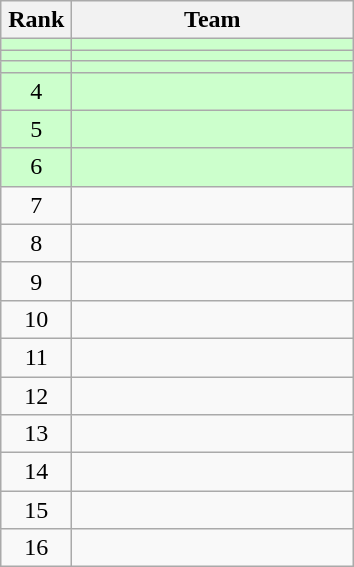<table class="wikitable" style="text-align:center;">
<tr>
<th width=40>Rank</th>
<th width=180>Team</th>
</tr>
<tr bgcolor=#ccffcc>
<td></td>
<td style="text-align:left;"></td>
</tr>
<tr bgcolor=#ccffcc>
<td></td>
<td style="text-align:left;"></td>
</tr>
<tr bgcolor=#ccffcc>
<td></td>
<td style="text-align:left;"></td>
</tr>
<tr bgcolor=#ccffcc>
<td>4</td>
<td style="text-align:left;"></td>
</tr>
<tr bgcolor=#ccffcc>
<td>5</td>
<td style="text-align:left;"></td>
</tr>
<tr bgcolor=#ccffcc>
<td>6</td>
<td style="text-align:left;"></td>
</tr>
<tr>
<td>7</td>
<td style="text-align:left;"></td>
</tr>
<tr>
<td>8</td>
<td style="text-align:left;"></td>
</tr>
<tr>
<td>9</td>
<td style="text-align:left;"></td>
</tr>
<tr>
<td>10</td>
<td style="text-align:left;"></td>
</tr>
<tr>
<td>11</td>
<td style="text-align:left;"></td>
</tr>
<tr>
<td>12</td>
<td style="text-align:left;"></td>
</tr>
<tr>
<td>13</td>
<td style="text-align:left;"></td>
</tr>
<tr>
<td>14</td>
<td style="text-align:left;"></td>
</tr>
<tr>
<td>15</td>
<td style="text-align:left;"></td>
</tr>
<tr>
<td>16</td>
<td style="text-align:left;"></td>
</tr>
</table>
